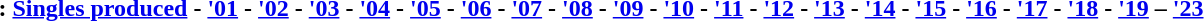<table id="toc" class="toc" summary="Contents" align="center">
<tr>
<th>:</th>
<td><strong><a href='#'>Singles produced</a> - <a href='#'>'01</a> - <a href='#'>'02</a> - <a href='#'>'03</a> - <a href='#'>'04</a> - <a href='#'>'05</a> - <a href='#'>'06</a> - <a href='#'>'07</a> - <a href='#'>'08</a> - <a href='#'>'09</a> - <a href='#'>'10</a> - <a href='#'>'11</a> - <a href='#'>'12</a> - <a href='#'>'13</a> - <a href='#'>'14</a> - <a href='#'>'15</a> - <a href='#'>'16</a> - <a href='#'>'17</a> - <a href='#'>'18</a> - <a href='#'>'19</a> – <a href='#'>'23</a></strong></td>
</tr>
</table>
